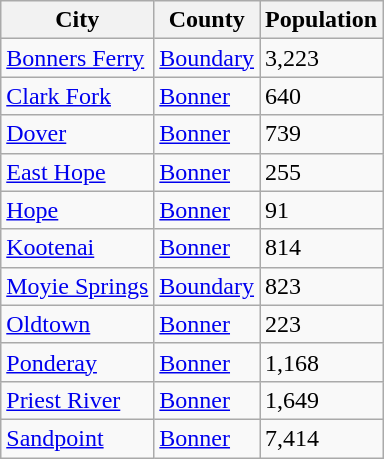<table class="wikitable sortable">
<tr>
<th>City</th>
<th>County</th>
<th>Population</th>
</tr>
<tr>
<td><a href='#'>Bonners Ferry</a></td>
<td><a href='#'>Boundary</a></td>
<td>3,223</td>
</tr>
<tr>
<td><a href='#'>Clark Fork</a></td>
<td><a href='#'>Bonner</a></td>
<td>640</td>
</tr>
<tr>
<td><a href='#'>Dover</a></td>
<td><a href='#'>Bonner</a></td>
<td>739</td>
</tr>
<tr>
<td><a href='#'>East Hope</a></td>
<td><a href='#'>Bonner</a></td>
<td>255</td>
</tr>
<tr>
<td><a href='#'>Hope</a></td>
<td><a href='#'>Bonner</a></td>
<td>91</td>
</tr>
<tr>
<td><a href='#'>Kootenai</a></td>
<td><a href='#'>Bonner</a></td>
<td>814</td>
</tr>
<tr>
<td><a href='#'>Moyie Springs</a></td>
<td><a href='#'>Boundary</a></td>
<td>823</td>
</tr>
<tr>
<td><a href='#'>Oldtown</a></td>
<td><a href='#'>Bonner</a></td>
<td>223</td>
</tr>
<tr>
<td><a href='#'>Ponderay</a></td>
<td><a href='#'>Bonner</a></td>
<td>1,168</td>
</tr>
<tr>
<td><a href='#'>Priest River</a></td>
<td><a href='#'>Bonner</a></td>
<td>1,649</td>
</tr>
<tr>
<td><a href='#'>Sandpoint</a></td>
<td><a href='#'>Bonner</a></td>
<td>7,414</td>
</tr>
</table>
